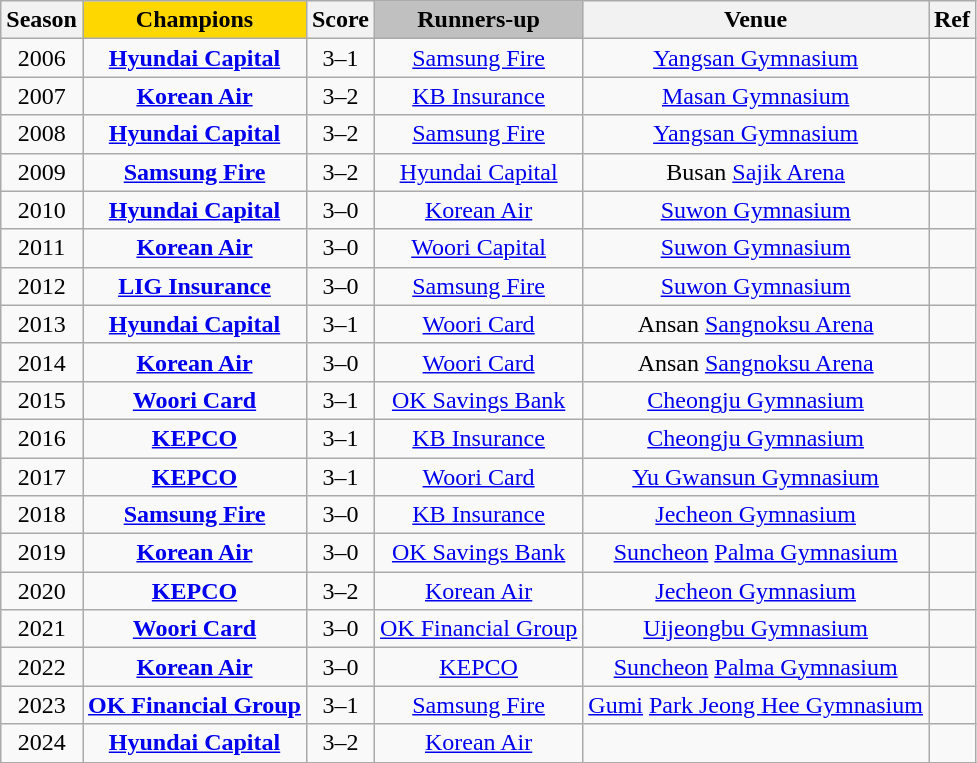<table class="wikitable">
<tr>
<th>Season</th>
<th style="background:gold;">Champions</th>
<th>Score</th>
<th style="background:silver;">Runners-up</th>
<th>Venue</th>
<th>Ref</th>
</tr>
<tr align="center">
<td>2006</td>
<td><strong><a href='#'>Hyundai Capital</a></strong></td>
<td>3–1</td>
<td><a href='#'>Samsung Fire</a></td>
<td><a href='#'>Yangsan Gymnasium</a></td>
<td></td>
</tr>
<tr align="center">
<td>2007</td>
<td><strong><a href='#'>Korean Air</a></strong></td>
<td>3–2</td>
<td><a href='#'>KB Insurance</a></td>
<td><a href='#'>Masan Gymnasium</a></td>
<td></td>
</tr>
<tr align="center">
<td>2008</td>
<td><strong><a href='#'>Hyundai Capital</a></strong></td>
<td>3–2</td>
<td><a href='#'>Samsung Fire</a></td>
<td><a href='#'>Yangsan Gymnasium</a></td>
<td></td>
</tr>
<tr align="center">
<td>2009</td>
<td><strong><a href='#'>Samsung Fire</a></strong></td>
<td>3–2</td>
<td><a href='#'>Hyundai Capital</a></td>
<td>Busan <a href='#'>Sajik Arena</a></td>
<td></td>
</tr>
<tr align="center">
<td>2010</td>
<td><strong><a href='#'>Hyundai Capital</a></strong></td>
<td>3–0</td>
<td><a href='#'>Korean Air</a></td>
<td><a href='#'>Suwon Gymnasium</a></td>
<td></td>
</tr>
<tr align="center">
<td>2011</td>
<td><strong><a href='#'>Korean Air</a></strong></td>
<td>3–0</td>
<td><a href='#'>Woori Capital</a></td>
<td><a href='#'>Suwon Gymnasium</a></td>
<td></td>
</tr>
<tr align="center">
<td>2012</td>
<td><strong><a href='#'>LIG Insurance</a></strong></td>
<td>3–0</td>
<td><a href='#'>Samsung Fire</a></td>
<td><a href='#'>Suwon Gymnasium</a></td>
<td></td>
</tr>
<tr align="center">
<td>2013</td>
<td><strong><a href='#'>Hyundai Capital</a></strong></td>
<td>3–1</td>
<td><a href='#'>Woori Card</a></td>
<td>Ansan <a href='#'>Sangnoksu Arena</a></td>
<td></td>
</tr>
<tr align="center">
<td>2014</td>
<td><strong><a href='#'>Korean Air</a></strong></td>
<td>3–0</td>
<td><a href='#'>Woori Card</a></td>
<td>Ansan <a href='#'>Sangnoksu Arena</a></td>
<td></td>
</tr>
<tr align="center">
<td>2015</td>
<td><strong><a href='#'>Woori Card</a></strong></td>
<td>3–1</td>
<td><a href='#'>OK Savings Bank</a></td>
<td><a href='#'>Cheongju Gymnasium</a></td>
<td></td>
</tr>
<tr align="center">
<td>2016</td>
<td><strong><a href='#'>KEPCO</a></strong></td>
<td>3–1</td>
<td><a href='#'>KB Insurance</a></td>
<td><a href='#'>Cheongju Gymnasium</a></td>
<td></td>
</tr>
<tr align="center">
<td>2017</td>
<td><strong><a href='#'>KEPCO</a></strong></td>
<td>3–1</td>
<td><a href='#'>Woori Card</a></td>
<td><a href='#'>Yu Gwansun Gymnasium</a></td>
<td></td>
</tr>
<tr align="center">
<td>2018</td>
<td><strong><a href='#'>Samsung Fire</a></strong></td>
<td>3–0</td>
<td><a href='#'>KB Insurance</a></td>
<td><a href='#'>Jecheon Gymnasium</a></td>
<td></td>
</tr>
<tr align="center">
<td>2019</td>
<td><strong><a href='#'>Korean Air</a></strong></td>
<td>3–0</td>
<td><a href='#'>OK Savings Bank</a></td>
<td><a href='#'>Suncheon</a> <a href='#'>Palma Gymnasium</a></td>
<td></td>
</tr>
<tr align="center">
<td>2020</td>
<td><strong><a href='#'>KEPCO</a></strong></td>
<td>3–2</td>
<td><a href='#'>Korean Air</a></td>
<td><a href='#'>Jecheon Gymnasium</a></td>
<td></td>
</tr>
<tr align="center">
<td>2021</td>
<td><strong><a href='#'>Woori Card</a></strong></td>
<td>3–0</td>
<td><a href='#'>OK Financial Group</a></td>
<td><a href='#'>Uijeongbu Gymnasium</a></td>
<td></td>
</tr>
<tr align="center">
<td>2022</td>
<td><strong><a href='#'>Korean Air</a></strong></td>
<td>3–0</td>
<td><a href='#'>KEPCO</a></td>
<td><a href='#'>Suncheon</a> <a href='#'>Palma Gymnasium</a></td>
</tr>
<tr align="center">
<td>2023</td>
<td><strong><a href='#'>OK Financial Group</a></strong></td>
<td>3–1</td>
<td><a href='#'>Samsung Fire</a></td>
<td><a href='#'>Gumi</a> <a href='#'>Park Jeong Hee Gymnasium</a></td>
<td></td>
</tr>
<tr align="center">
<td>2024</td>
<td><strong><a href='#'>Hyundai Capital</a></strong></td>
<td>3–2</td>
<td><a href='#'>Korean Air</a></td>
<td></td>
<td></td>
</tr>
</table>
